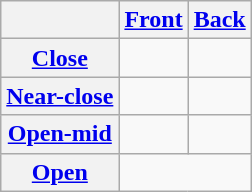<table class="wikitable" style="text-align: center;">
<tr>
<th></th>
<th><a href='#'>Front</a></th>
<th><a href='#'>Back</a></th>
</tr>
<tr>
<th><a href='#'>Close</a></th>
<td> </td>
<td> </td>
</tr>
<tr>
<th><a href='#'>Near-close</a></th>
<td> </td>
<td> </td>
</tr>
<tr>
<th><a href='#'>Open-mid</a></th>
<td> </td>
<td> </td>
</tr>
<tr>
<th><a href='#'>Open</a></th>
<td colspan="2" style="text-align:center;"> </td>
</tr>
</table>
